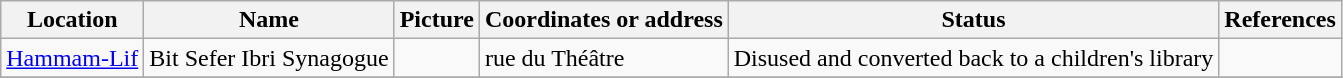<table class="wikitable sortable">
<tr>
<th>Location</th>
<th>Name</th>
<th>Picture</th>
<th>Coordinates or address</th>
<th>Status</th>
<th>References</th>
</tr>
<tr>
<td><a href='#'>Hammam-Lif</a></td>
<td>Bit Sefer Ibri Synagogue</td>
<td align=center></td>
<td>rue du Théâtre</td>
<td>Disused and converted back to a children's library</td>
<td></td>
</tr>
<tr>
</tr>
</table>
